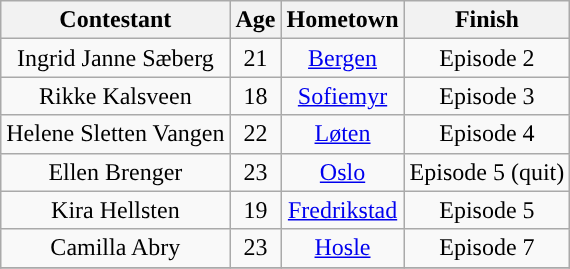<table class="wikitable" style="text-align:center;">
<tr>
<th colspan="1">Contestant</th>
<th colspan="1">Age</th>
<th colspan="1">Hometown</th>
<th colspan="1">Finish</th>
</tr>
<tr>
<td>Ingrid Janne Sæberg</td>
<td>21</td>
<td><a href='#'>Bergen</a></td>
<td>Episode 2</td>
</tr>
<tr>
<td>Rikke Kalsveen</td>
<td>18</td>
<td><a href='#'>Sofiemyr</a></td>
<td>Episode 3</td>
</tr>
<tr>
<td>Helene Sletten Vangen</td>
<td>22</td>
<td><a href='#'>Løten</a></td>
<td>Episode 4</td>
</tr>
<tr>
<td>Ellen Brenger</td>
<td>23</td>
<td><a href='#'>Oslo</a></td>
<td>Episode 5 (quit)</td>
</tr>
<tr>
<td>Kira Hellsten</td>
<td>19</td>
<td><a href='#'>Fredrikstad</a></td>
<td>Episode 5</td>
</tr>
<tr>
<td>Camilla Abry</td>
<td>23</td>
<td><a href='#'>Hosle</a></td>
<td>Episode 7</td>
</tr>
<tr>
</tr>
</table>
